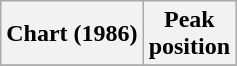<table class="wikitable sortable plainrowheaders">
<tr>
<th scope="col">Chart (1986)</th>
<th scope="col">Peak<br>position</th>
</tr>
<tr>
</tr>
</table>
